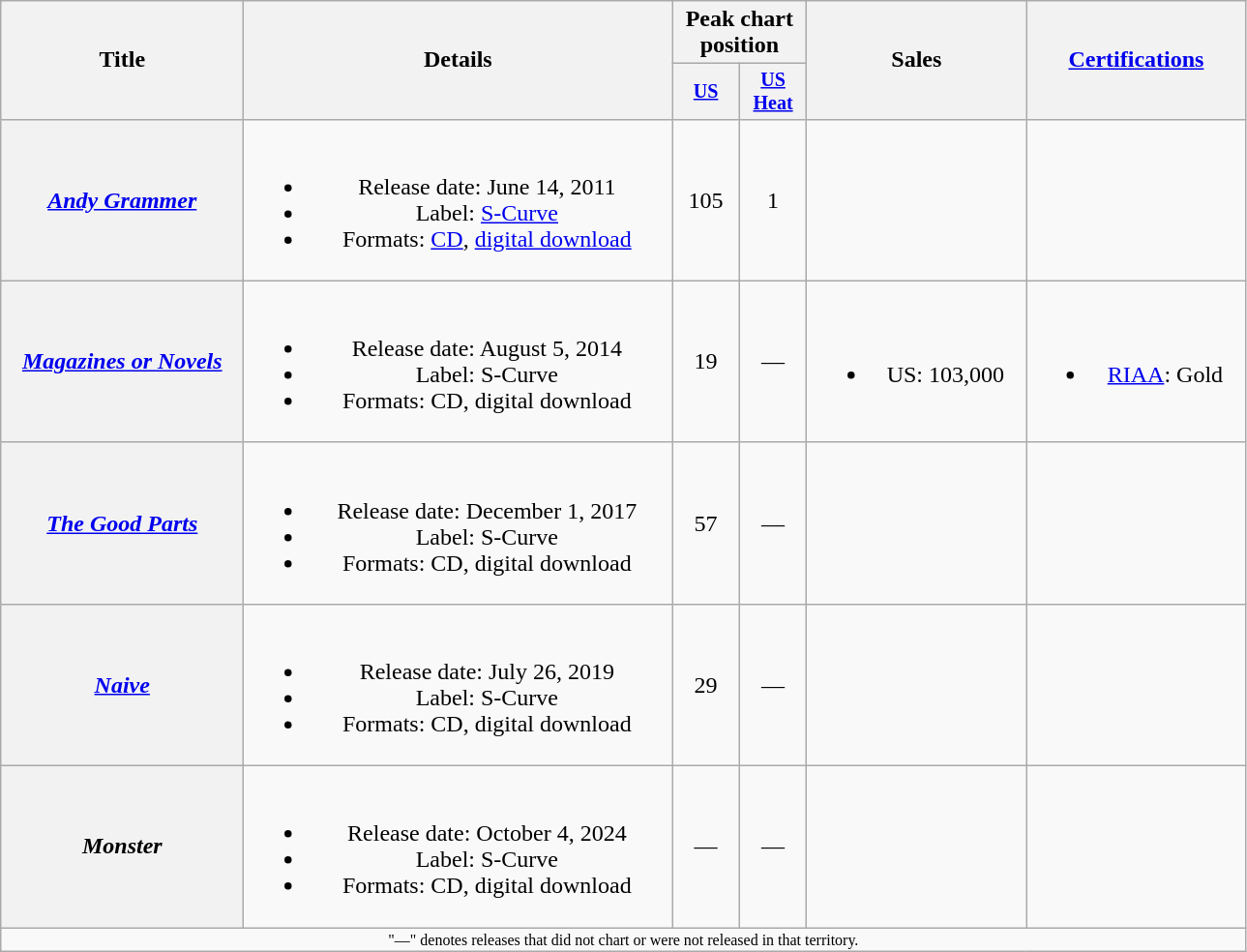<table class="wikitable plainrowheaders" style="text-align:center;">
<tr>
<th rowspan="2" style="width:10em;">Title</th>
<th rowspan="2" style="width:18em;">Details</th>
<th colspan="2">Peak chart<br>position</th>
<th rowspan="2" style="width:9em;">Sales</th>
<th rowspan="2" style="width:9em;"><a href='#'>Certifications</a></th>
</tr>
<tr style="font-size:smaller;">
<th style="width:3em;"><a href='#'>US</a><br></th>
<th style="width:3em;"><a href='#'>US<br>Heat</a><br></th>
</tr>
<tr>
<th scope="row"><em><a href='#'>Andy Grammer</a></em></th>
<td><br><ul><li>Release date: June 14, 2011</li><li>Label: <a href='#'>S-Curve</a></li><li>Formats: <a href='#'>CD</a>, <a href='#'>digital download</a></li></ul></td>
<td>105</td>
<td>1</td>
<td></td>
<td></td>
</tr>
<tr>
<th scope="row"><em><a href='#'>Magazines or Novels</a></em></th>
<td><br><ul><li>Release date: August 5, 2014</li><li>Label: S-Curve</li><li>Formats: CD, digital download</li></ul></td>
<td>19</td>
<td>—</td>
<td><br><ul><li>US: 103,000</li></ul></td>
<td><br><ul><li><a href='#'>RIAA</a>: Gold</li></ul></td>
</tr>
<tr>
<th scope="row"><em><a href='#'>The Good Parts</a></em></th>
<td><br><ul><li>Release date: December 1, 2017</li><li>Label: S-Curve</li><li>Formats: CD, digital download</li></ul></td>
<td>57</td>
<td>—</td>
<td></td>
<td></td>
</tr>
<tr>
<th scope="row"><em><a href='#'>Naive</a></em></th>
<td><br><ul><li>Release date: July 26, 2019</li><li>Label: S-Curve</li><li>Formats: CD, digital download</li></ul></td>
<td>29</td>
<td>—</td>
<td></td>
<td></td>
</tr>
<tr>
<th scope="row"><em>Monster</em></th>
<td><br><ul><li>Release date: October 4, 2024</li><li>Label: S-Curve</li><li>Formats: CD, digital download</li></ul></td>
<td>—</td>
<td>—</td>
<td></td>
<td></td>
</tr>
<tr>
<td colspan="6" style="font-size:8pt;">"—" denotes releases that did not chart or were not released in that territory.</td>
</tr>
</table>
